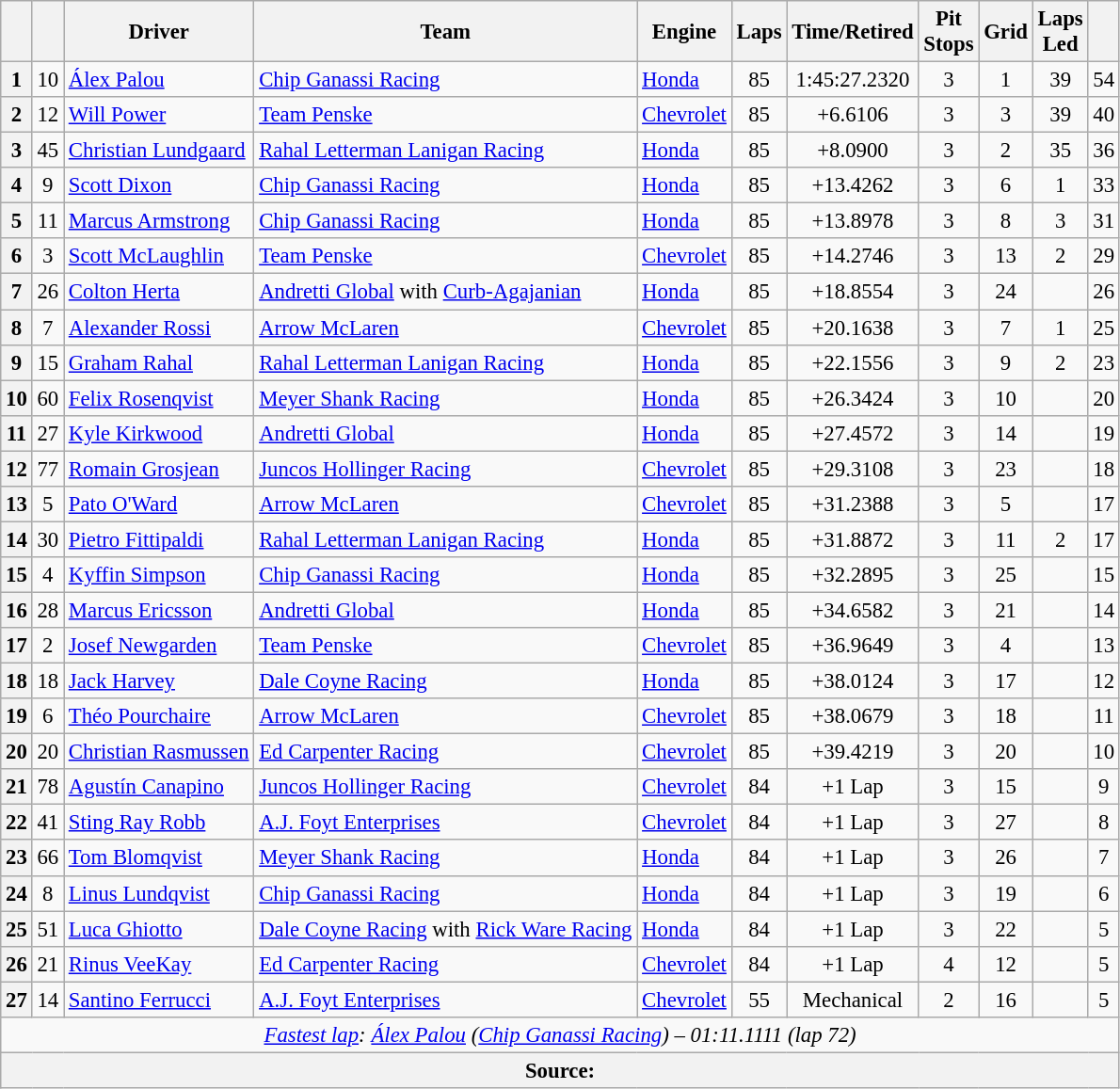<table class="wikitable sortable" style="font-size:95%;">
<tr>
<th scope="col"></th>
<th scope="col"></th>
<th scope="col">Driver</th>
<th scope="col">Team</th>
<th scope="col">Engine</th>
<th class="unsortable" scope="col">Laps</th>
<th class="unsortable" scope="col">Time/Retired</th>
<th scope="col">Pit<br>Stops</th>
<th scope="col">Grid</th>
<th scope="col">Laps<br>Led</th>
<th scope="col"></th>
</tr>
<tr>
<th>1</th>
<td align="center">10</td>
<td> <a href='#'>Álex Palou</a> <strong></strong></td>
<td><a href='#'>Chip Ganassi Racing</a></td>
<td><a href='#'>Honda</a></td>
<td align="center">85</td>
<td align="center">1:45:27.2320</td>
<td align="center">3</td>
<td align="center">1</td>
<td align="center">39</td>
<td align="center">54</td>
</tr>
<tr>
<th>2</th>
<td align="center">12</td>
<td> <a href='#'>Will Power</a> <strong></strong></td>
<td><a href='#'>Team Penske</a></td>
<td><a href='#'>Chevrolet</a></td>
<td align="center">85</td>
<td align="center">+6.6106</td>
<td align="center">3</td>
<td align="center">3</td>
<td align="center">39</td>
<td align="center">40</td>
</tr>
<tr>
<th>3</th>
<td align="center">45</td>
<td> <a href='#'>Christian Lundgaard</a></td>
<td><a href='#'>Rahal Letterman Lanigan Racing</a></td>
<td><a href='#'>Honda</a></td>
<td align="center">85</td>
<td align="center">+8.0900</td>
<td align="center">3</td>
<td align="center">2</td>
<td align="center">35</td>
<td align="center">36</td>
</tr>
<tr>
<th>4</th>
<td align="center">9</td>
<td> <a href='#'>Scott Dixon</a> <strong></strong></td>
<td><a href='#'>Chip Ganassi Racing</a></td>
<td><a href='#'>Honda</a></td>
<td align="center">85</td>
<td align="center">+13.4262</td>
<td align="center">3</td>
<td align="center">6</td>
<td align="center">1</td>
<td align="center">33</td>
</tr>
<tr>
<th>5</th>
<td align="center">11</td>
<td> <a href='#'>Marcus Armstrong</a></td>
<td><a href='#'>Chip Ganassi Racing</a></td>
<td><a href='#'>Honda</a></td>
<td align="center">85</td>
<td align="center">+13.8978</td>
<td align="center">3</td>
<td align="center">8</td>
<td align="center">3</td>
<td align="center">31</td>
</tr>
<tr>
<th>6</th>
<td align="center">3</td>
<td> <a href='#'>Scott McLaughlin</a></td>
<td><a href='#'>Team Penske</a></td>
<td><a href='#'>Chevrolet</a></td>
<td align="center">85</td>
<td align="center">+14.2746</td>
<td align="center">3</td>
<td align="center">13</td>
<td align="center">2</td>
<td align="center">29</td>
</tr>
<tr>
<th>7</th>
<td align="center">26</td>
<td> <a href='#'>Colton Herta</a> <strong></strong></td>
<td><a href='#'>Andretti Global</a> with <a href='#'>Curb-Agajanian</a></td>
<td><a href='#'>Honda</a></td>
<td align="center">85</td>
<td align="center">+18.8554</td>
<td align="center">3</td>
<td align="center">24</td>
<td align="center"></td>
<td align="center">26</td>
</tr>
<tr>
<th>8</th>
<td align="center">7</td>
<td> <a href='#'>Alexander Rossi</a> <strong></strong></td>
<td><a href='#'>Arrow McLaren</a></td>
<td><a href='#'>Chevrolet</a></td>
<td align="center">85</td>
<td align="center">+20.1638</td>
<td align="center">3</td>
<td align="center">7</td>
<td align="center">1</td>
<td align="center">25</td>
</tr>
<tr>
<th>9</th>
<td align="center">15</td>
<td> <a href='#'>Graham Rahal</a></td>
<td><a href='#'>Rahal Letterman Lanigan Racing</a></td>
<td><a href='#'>Honda</a></td>
<td align="center">85</td>
<td align="center">+22.1556</td>
<td align="center">3</td>
<td align="center">9</td>
<td align="center">2</td>
<td align="center">23</td>
</tr>
<tr>
<th>10</th>
<td align="center">60</td>
<td> <a href='#'>Felix Rosenqvist</a></td>
<td><a href='#'>Meyer Shank Racing</a></td>
<td><a href='#'>Honda</a></td>
<td align="center">85</td>
<td align="center">+26.3424</td>
<td align="center">3</td>
<td align="center">10</td>
<td align="center"></td>
<td align="center">20</td>
</tr>
<tr>
<th>11</th>
<td align="center">27</td>
<td> <a href='#'>Kyle Kirkwood</a></td>
<td><a href='#'>Andretti Global</a></td>
<td><a href='#'>Honda</a></td>
<td align="center">85</td>
<td align="center">+27.4572</td>
<td align="center">3</td>
<td align="center">14</td>
<td align="center"></td>
<td align="center">19</td>
</tr>
<tr>
<th>12</th>
<td align="center">77</td>
<td> <a href='#'>Romain Grosjean</a></td>
<td><a href='#'>Juncos Hollinger Racing</a></td>
<td><a href='#'>Chevrolet</a></td>
<td align="center">85</td>
<td align="center">+29.3108</td>
<td align="center">3</td>
<td align="center">23</td>
<td align="center"></td>
<td align="center">18</td>
</tr>
<tr>
<th>13</th>
<td align="center">5</td>
<td> <a href='#'>Pato O'Ward</a></td>
<td><a href='#'>Arrow McLaren</a></td>
<td><a href='#'>Chevrolet</a></td>
<td align="center">85</td>
<td align="center">+31.2388</td>
<td align="center">3</td>
<td align="center">5</td>
<td align="center"></td>
<td align="center">17</td>
</tr>
<tr>
<th>14</th>
<td align="center">30</td>
<td> <a href='#'>Pietro Fittipaldi</a></td>
<td><a href='#'>Rahal Letterman Lanigan Racing</a></td>
<td><a href='#'>Honda</a></td>
<td align="center">85</td>
<td align="center">+31.8872</td>
<td align="center">3</td>
<td align="center">11</td>
<td align="center">2</td>
<td align="center">17</td>
</tr>
<tr>
<th>15</th>
<td align="center">4</td>
<td> <a href='#'>Kyffin Simpson</a>  <strong></strong></td>
<td><a href='#'>Chip Ganassi Racing</a></td>
<td><a href='#'>Honda</a></td>
<td align="center">85</td>
<td align="center">+32.2895</td>
<td align="center">3</td>
<td align="center">25</td>
<td align="center"></td>
<td align="center">15</td>
</tr>
<tr>
<th>16</th>
<td align="center">28</td>
<td> <a href='#'>Marcus Ericsson</a></td>
<td><a href='#'>Andretti Global</a></td>
<td><a href='#'>Honda</a></td>
<td align="center">85</td>
<td align="center">+34.6582</td>
<td align="center">3</td>
<td align="center">21</td>
<td align="center"></td>
<td align="center">14</td>
</tr>
<tr>
<th>17</th>
<td align="center">2</td>
<td> <a href='#'>Josef Newgarden</a> <strong></strong></td>
<td><a href='#'>Team Penske</a></td>
<td><a href='#'>Chevrolet</a></td>
<td align="center">85</td>
<td align="center">+36.9649</td>
<td align="center">3</td>
<td align="center">4</td>
<td align="center"></td>
<td align="center">13</td>
</tr>
<tr>
<th>18</th>
<td align="center">18</td>
<td> <a href='#'>Jack Harvey</a></td>
<td><a href='#'>Dale Coyne Racing</a></td>
<td><a href='#'>Honda</a></td>
<td align="center">85</td>
<td align="center">+38.0124</td>
<td align="center">3</td>
<td align="center">17</td>
<td align="center"></td>
<td align="center">12</td>
</tr>
<tr>
<th>19</th>
<td align="center">6</td>
<td> <a href='#'>Théo Pourchaire</a> <strong></strong></td>
<td><a href='#'>Arrow McLaren</a></td>
<td><a href='#'>Chevrolet</a></td>
<td align="center">85</td>
<td align="center">+38.0679</td>
<td align="center">3</td>
<td align="center">18</td>
<td align="center"></td>
<td align="center">11</td>
</tr>
<tr>
<th>20</th>
<td align="center">20</td>
<td> <a href='#'>Christian Rasmussen</a> <strong></strong></td>
<td><a href='#'>Ed Carpenter Racing</a></td>
<td><a href='#'>Chevrolet</a></td>
<td align="center">85</td>
<td align="center">+39.4219</td>
<td align="center">3</td>
<td align="center">20</td>
<td align="center"></td>
<td align="center">10</td>
</tr>
<tr>
<th>21</th>
<td align="center">78</td>
<td> <a href='#'>Agustín Canapino</a></td>
<td><a href='#'>Juncos Hollinger Racing</a></td>
<td><a href='#'>Chevrolet</a></td>
<td align="center">84</td>
<td align="center">+1 Lap</td>
<td align="center">3</td>
<td align="center">15</td>
<td align="center"></td>
<td align="center">9</td>
</tr>
<tr>
<th>22</th>
<td align="center">41</td>
<td> <a href='#'>Sting Ray Robb</a></td>
<td><a href='#'>A.J. Foyt Enterprises</a></td>
<td><a href='#'>Chevrolet</a></td>
<td align="center">84</td>
<td align="center">+1 Lap</td>
<td align="center">3</td>
<td align="center">27</td>
<td align="center"></td>
<td align="center">8</td>
</tr>
<tr>
<th>23</th>
<td align="center">66</td>
<td> <a href='#'>Tom Blomqvist</a> <strong></strong></td>
<td><a href='#'>Meyer Shank Racing</a></td>
<td><a href='#'>Honda</a></td>
<td align="center">84</td>
<td align="center">+1 Lap</td>
<td align="center">3</td>
<td align="center">26</td>
<td align="center"></td>
<td align="center">7</td>
</tr>
<tr>
<th>24</th>
<td align="center">8</td>
<td> <a href='#'>Linus Lundqvist</a> <strong></strong></td>
<td><a href='#'>Chip Ganassi Racing</a></td>
<td><a href='#'>Honda</a></td>
<td align="center">84</td>
<td align="center">+1 Lap</td>
<td align="center">3</td>
<td align="center">19</td>
<td align="center"></td>
<td align="center">6</td>
</tr>
<tr>
<th>25</th>
<td align="center">51</td>
<td> <a href='#'>Luca Ghiotto</a> <strong></strong></td>
<td><a href='#'>Dale Coyne Racing</a> with <a href='#'>Rick Ware Racing</a></td>
<td><a href='#'>Honda</a></td>
<td align="center">84</td>
<td align="center">+1 Lap</td>
<td align="center">3</td>
<td align="center">22</td>
<td align="center"></td>
<td align="center">5</td>
</tr>
<tr>
<th>26</th>
<td align="center">21</td>
<td> <a href='#'>Rinus VeeKay</a> <strong></strong></td>
<td><a href='#'>Ed Carpenter Racing</a></td>
<td><a href='#'>Chevrolet</a></td>
<td align="center">84</td>
<td align="center">+1 Lap</td>
<td align="center">4</td>
<td align="center">12</td>
<td align="center"></td>
<td align="center">5</td>
</tr>
<tr>
<th>27</th>
<td align="center">14</td>
<td> <a href='#'>Santino Ferrucci</a></td>
<td><a href='#'>A.J. Foyt Enterprises</a></td>
<td><a href='#'>Chevrolet</a></td>
<td align="center">55</td>
<td align="center">Mechanical</td>
<td align="center">2</td>
<td align="center">16</td>
<td align="center"></td>
<td align="center">5</td>
</tr>
<tr class="sortbottom">
<td colspan="11" style="text-align:center"><em><a href='#'>Fastest lap</a>:  <a href='#'>Álex Palou</a> (<a href='#'>Chip Ganassi Racing</a>) – 01:11.1111 (lap 72)</em></td>
</tr>
<tr class="sortbottom">
<th colspan="11">Source:</th>
</tr>
</table>
